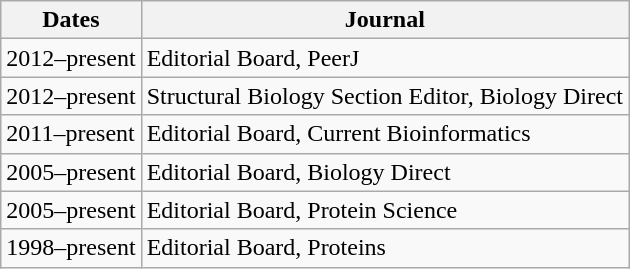<table class="wikitable">
<tr>
<th>Dates</th>
<th>Journal</th>
</tr>
<tr>
<td>2012–present</td>
<td>Editorial Board, PeerJ</td>
</tr>
<tr>
<td>2012–present</td>
<td>Structural Biology Section Editor, Biology Direct</td>
</tr>
<tr>
<td>2011–present</td>
<td>Editorial Board, Current Bioinformatics</td>
</tr>
<tr>
<td>2005–present</td>
<td>Editorial Board, Biology Direct</td>
</tr>
<tr>
<td>2005–present</td>
<td>Editorial Board, Protein Science</td>
</tr>
<tr>
<td>1998–present</td>
<td>Editorial Board, Proteins</td>
</tr>
</table>
